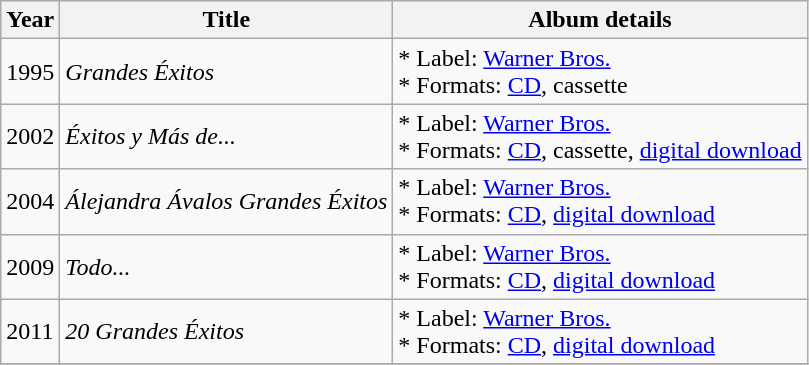<table class="wikitable">
<tr>
<th>Year</th>
<th><strong>Title</strong></th>
<th><strong>Album details</strong></th>
</tr>
<tr>
<td>1995</td>
<td><em>Grandes Éxitos</em></td>
<td>* Label: <a href='#'>Warner Bros.</a> <br> * Formats: <a href='#'>CD</a>, cassette</td>
</tr>
<tr>
<td>2002</td>
<td><em>Éxitos y Más de... </em></td>
<td>* Label: <a href='#'>Warner Bros.</a> <br> * Formats: <a href='#'>CD</a>, cassette, <a href='#'>digital download</a></td>
</tr>
<tr>
<td>2004</td>
<td><em>Álejandra Ávalos Grandes Éxitos</em></td>
<td>* Label: <a href='#'>Warner Bros.</a> <br> * Formats: <a href='#'>CD</a>, <a href='#'>digital download</a></td>
</tr>
<tr>
<td>2009</td>
<td><em>Todo...</em></td>
<td>* Label: <a href='#'>Warner Bros.</a> <br> * Formats: <a href='#'>CD</a>, <a href='#'>digital download</a></td>
</tr>
<tr>
<td>2011</td>
<td><em>20 Grandes Éxitos</em></td>
<td>* Label: <a href='#'>Warner Bros.</a> <br> * Formats: <a href='#'>CD</a>, <a href='#'>digital download</a></td>
</tr>
<tr>
</tr>
</table>
